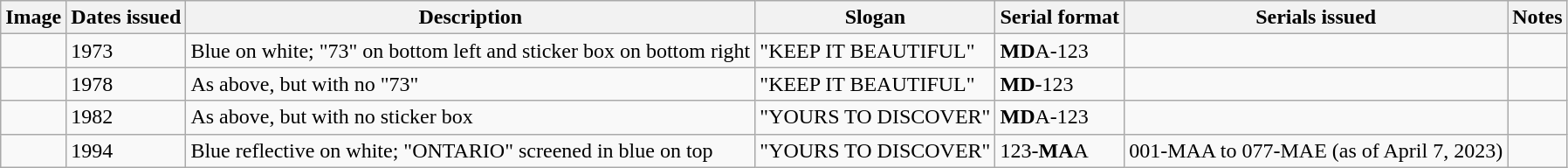<table class="wikitable">
<tr>
<th>Image</th>
<th>Dates issued</th>
<th>Description</th>
<th>Slogan</th>
<th>Serial format</th>
<th>Serials issued</th>
<th>Notes</th>
</tr>
<tr>
<td></td>
<td>1973</td>
<td>Blue on white; "73" on bottom left and sticker box on bottom right</td>
<td>"KEEP IT BEAUTIFUL"</td>
<td><strong>MD</strong>A-123</td>
<td></td>
<td></td>
</tr>
<tr>
<td></td>
<td>1978</td>
<td>As above, but with no "73"</td>
<td>"KEEP IT BEAUTIFUL"</td>
<td><strong>MD</strong>-123</td>
<td></td>
<td></td>
</tr>
<tr>
<td></td>
<td>1982</td>
<td>As above, but with no sticker box</td>
<td>"YOURS TO DISCOVER"</td>
<td><strong>MD</strong>A-123</td>
<td></td>
<td></td>
</tr>
<tr>
<td></td>
<td>1994</td>
<td>Blue reflective on white; "ONTARIO" screened in blue on top</td>
<td>"YOURS TO DISCOVER"</td>
<td>123-<strong>MA</strong>A</td>
<td>001-MAA to 077-MAE (as of April 7, 2023)</td>
<td></td>
</tr>
</table>
